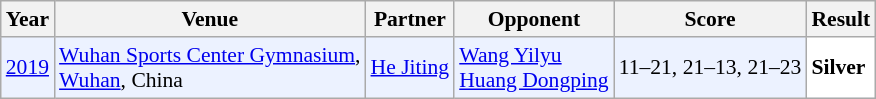<table class="sortable wikitable" style="font-size: 90%;">
<tr>
<th>Year</th>
<th>Venue</th>
<th>Partner</th>
<th>Opponent</th>
<th>Score</th>
<th>Result</th>
</tr>
<tr style="background:#ECF2FF">
<td align="center"><a href='#'>2019</a></td>
<td align="left"><a href='#'>Wuhan Sports Center Gymnasium</a>,<br><a href='#'>Wuhan</a>, China</td>
<td align="left"> <a href='#'>He Jiting</a></td>
<td align="left"> <a href='#'>Wang Yilyu</a><br> <a href='#'>Huang Dongping</a></td>
<td align="left">11–21, 21–13, 21–23</td>
<td style="text-align:left; background:white"> <strong>Silver</strong></td>
</tr>
</table>
